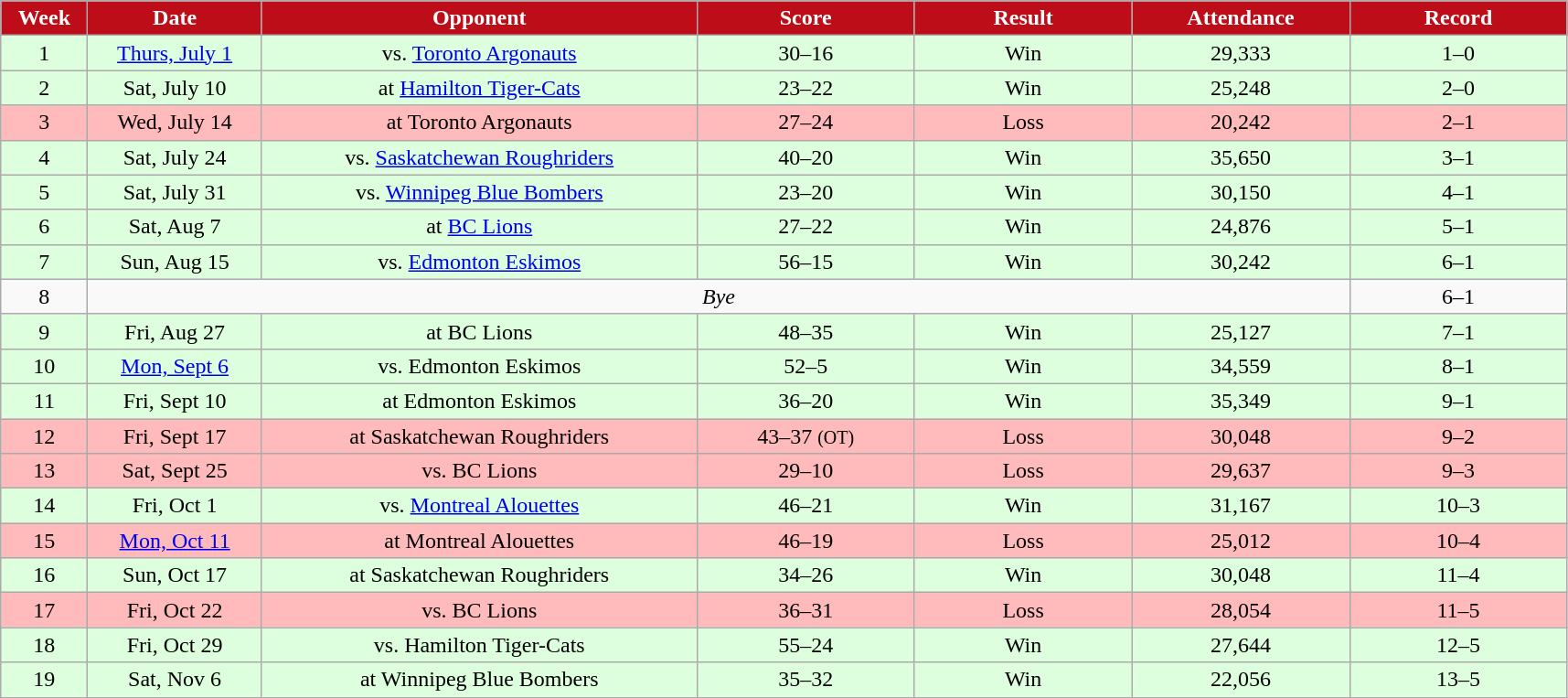<table class="wikitable sortable">
<tr>
<th style="background:#bd0d18;color:#FFFFFF;"  width="4%">Week</th>
<th style="background:#bd0d18;color:#FFFFFF;"  width="8%">Date</th>
<th style="background:#bd0d18;color:#FFFFFF;"  width="20%">Opponent</th>
<th style="background:#bd0d18;color:#FFFFFF;"  width="10%">Score</th>
<th style="background:#bd0d18;color:#FFFFFF;"  width="10%">Result</th>
<th style="background:#bd0d18;color:#FFFFFF;"  width="10%">Attendance</th>
<th style="background:#bd0d18;color:#FFFFFF;"  width="10%">Record</th>
</tr>
<tr align="center" bgcolor="#ddffdd">
<td>1</td>
<td><a href='#'>Thurs, July 1</a></td>
<td>vs. <a href='#'>Toronto Argonauts</a></td>
<td>30–16</td>
<td>Win</td>
<td>29,333</td>
<td>1–0</td>
</tr>
<tr align="center" bgcolor="#ddffdd">
<td>2</td>
<td>Sat, July 10</td>
<td>at <a href='#'>Hamilton Tiger-Cats</a></td>
<td>23–22</td>
<td>Win</td>
<td>25,248</td>
<td>2–0</td>
</tr>
<tr align="center" bgcolor="#ffbbbb">
<td>3</td>
<td>Wed, July 14</td>
<td>at Toronto Argonauts</td>
<td>27–24</td>
<td>Loss</td>
<td>20,242</td>
<td>2–1</td>
</tr>
<tr align="center" bgcolor="#ddffdd">
<td>4</td>
<td>Sat, July 24</td>
<td>vs. <a href='#'>Saskatchewan Roughriders</a></td>
<td>40–20</td>
<td>Win</td>
<td>35,650</td>
<td>3–1</td>
</tr>
<tr align="center" bgcolor="#ddffdd">
<td>5</td>
<td>Sat, July 31</td>
<td>vs. <a href='#'>Winnipeg Blue Bombers</a></td>
<td>23–20</td>
<td>Win</td>
<td>30,150</td>
<td>4–1</td>
</tr>
<tr align="center" bgcolor="#ddffdd">
<td>6</td>
<td>Sat, Aug 7</td>
<td>at <a href='#'>BC Lions</a></td>
<td>27–22</td>
<td>Win</td>
<td>24,876</td>
<td>5–1</td>
</tr>
<tr align="center" bgcolor="#ddffdd">
<td>7</td>
<td>Sun, Aug 15</td>
<td>vs. <a href='#'>Edmonton Eskimos</a></td>
<td>56–15</td>
<td>Win</td>
<td>30,242</td>
<td>6–1</td>
</tr>
<tr align="center">
<td>8</td>
<td colSpan=5 align="center"><em>Bye</em></td>
<td>6–1</td>
</tr>
<tr align="center" bgcolor="#ddffdd">
<td>9</td>
<td>Fri, Aug 27</td>
<td>at BC Lions</td>
<td>48–35</td>
<td>Win</td>
<td>25,127</td>
<td>7–1</td>
</tr>
<tr align="center" bgcolor="#ddffdd">
<td>10</td>
<td><a href='#'>Mon, Sept 6</a></td>
<td>vs. Edmonton Eskimos</td>
<td>52–5</td>
<td>Win</td>
<td>34,559</td>
<td>8–1</td>
</tr>
<tr align="center" bgcolor="#ddffdd">
<td>11</td>
<td>Fri, Sept 10</td>
<td>at Edmonton Eskimos</td>
<td>36–20</td>
<td>Win</td>
<td>35,349</td>
<td>9–1</td>
</tr>
<tr align="center" bgcolor="#ffbbbb">
<td>12</td>
<td>Fri, Sept 17</td>
<td>at Saskatchewan Roughriders</td>
<td>43–37 <small>(OT)</small></td>
<td>Loss</td>
<td>30,048</td>
<td>9–2</td>
</tr>
<tr align="center" bgcolor="#ffbbbb">
<td>13</td>
<td>Sat, Sept 25</td>
<td>vs. BC Lions</td>
<td>29–10</td>
<td>Loss</td>
<td>29,637</td>
<td>9–3</td>
</tr>
<tr align="center" bgcolor="#ddffdd">
<td>14</td>
<td>Fri, Oct 1</td>
<td>vs. <a href='#'>Montreal Alouettes</a></td>
<td>46–21</td>
<td>Win</td>
<td>31,167</td>
<td>10–3</td>
</tr>
<tr align="center" bgcolor="#ffbbbb">
<td>15</td>
<td><a href='#'>Mon, Oct 11</a></td>
<td>at Montreal Alouettes</td>
<td>46–19</td>
<td>Loss</td>
<td>25,012</td>
<td>10–4</td>
</tr>
<tr align="center" bgcolor="#ddffdd">
<td>16</td>
<td>Sun, Oct 17</td>
<td>at Saskatchewan Roughriders</td>
<td>34–26</td>
<td>Win</td>
<td>30,048</td>
<td>11–4</td>
</tr>
<tr align="center" bgcolor="#ffbbbb">
<td>17</td>
<td>Fri, Oct 22</td>
<td>vs. BC Lions</td>
<td>36–31</td>
<td>Loss</td>
<td>28,054</td>
<td>11–5</td>
</tr>
<tr align="center" bgcolor="#ddffdd">
<td>18</td>
<td>Fri, Oct 29</td>
<td>vs. Hamilton Tiger-Cats</td>
<td>55–24</td>
<td>Win</td>
<td>27,644</td>
<td>12–5</td>
</tr>
<tr align="center" bgcolor="#ddffdd">
<td>19</td>
<td>Sat, Nov 6</td>
<td>at Winnipeg Blue Bombers</td>
<td>35–32</td>
<td>Win</td>
<td>22,056</td>
<td>13–5</td>
</tr>
<tr>
</tr>
</table>
